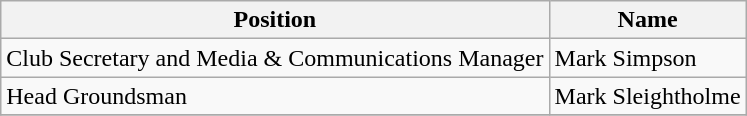<table class="wikitable">
<tr>
<th>Position</th>
<th>Name</th>
</tr>
<tr>
<td>Club Secretary and Media & Communications Manager</td>
<td>Mark Simpson</td>
</tr>
<tr>
<td>Head Groundsman</td>
<td>Mark Sleightholme</td>
</tr>
<tr>
</tr>
</table>
